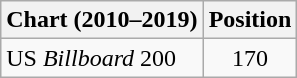<table class="wikitable">
<tr>
<th scope="col">Chart (2010–2019)</th>
<th scope="col">Position</th>
</tr>
<tr>
<td>US <em>Billboard</em> 200</td>
<td style="text-align:center">170</td>
</tr>
</table>
